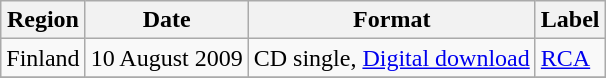<table class=wikitable>
<tr>
<th>Region</th>
<th>Date</th>
<th>Format</th>
<th>Label</th>
</tr>
<tr>
<td>Finland</td>
<td>10 August 2009</td>
<td>CD single, <a href='#'>Digital download</a></td>
<td><a href='#'>RCA</a></td>
</tr>
<tr>
</tr>
</table>
